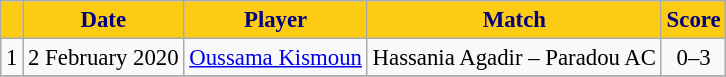<table border="0" class="wikitable" style="text-align:center;font-size:95%">
<tr>
<th style="color:#000080; background:#FCCC12;"></th>
<th style="color:#000080; background:#FCCC12;">Date</th>
<th style="color:#000080; background:#FCCC12;">Player</th>
<th style="color:#000080; background:#FCCC12;">Match</th>
<th width="35" style="color:#000080; background:#FCCC12;">Score</th>
</tr>
<tr>
<td align=left>1</td>
<td align=left>2 February 2020</td>
<td align=left><a href='#'>Oussama Kismoun</a></td>
<td align=left>Hassania Agadir – Paradou AC</td>
<td align=center>0–3</td>
</tr>
<tr>
</tr>
</table>
